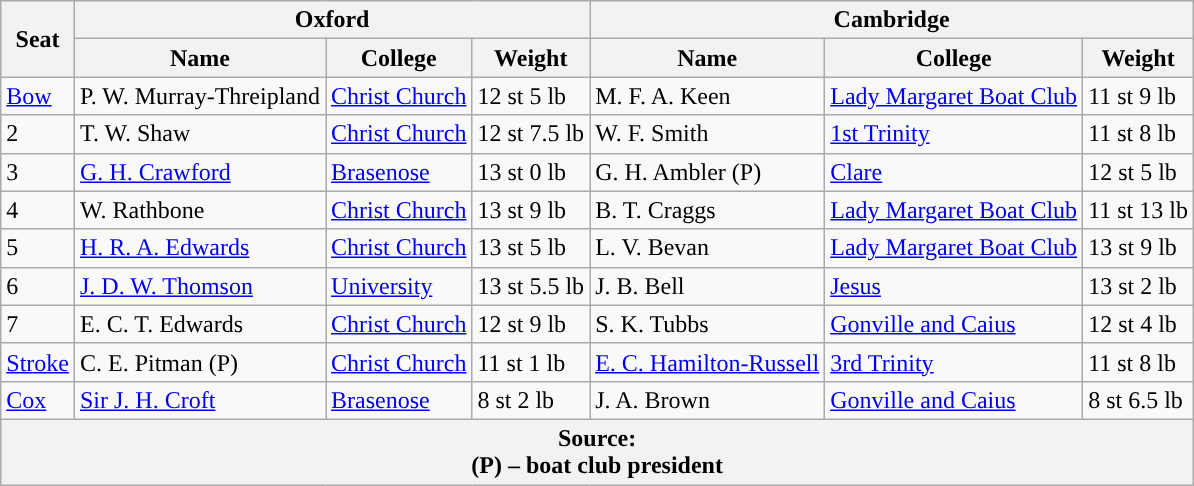<table class="wikitable">
<tr>
<th rowspan="2" scope="col">Seat</th>
<th colspan="3" scope="col">Oxford <br> </th>
<th colspan="3" scope="col">Cambridge <br> </th>
</tr>
<tr>
<th>Name</th>
<th>College</th>
<th>Weight</th>
<th>Name</th>
<th>College</th>
<th>Weight</th>
</tr>
<tr>
<td><a href='#'>Bow</a></td>
<td>P. W. Murray-Threipland</td>
<td><a href='#'>Christ Church</a></td>
<td>12 st 5 lb</td>
<td>M. F. A. Keen</td>
<td><a href='#'>Lady Margaret Boat Club</a></td>
<td>11 st 9 lb</td>
</tr>
<tr>
<td>2</td>
<td>T. W. Shaw</td>
<td><a href='#'>Christ Church</a></td>
<td>12 st 7.5 lb</td>
<td>W. F. Smith</td>
<td><a href='#'>1st Trinity</a></td>
<td>11 st 8 lb</td>
</tr>
<tr>
<td>3</td>
<td><a href='#'>G. H. Crawford</a></td>
<td><a href='#'>Brasenose</a></td>
<td>13 st 0 lb</td>
<td>G. H. Ambler (P)</td>
<td><a href='#'>Clare</a></td>
<td>12 st 5 lb</td>
</tr>
<tr>
<td>4</td>
<td>W. Rathbone</td>
<td><a href='#'>Christ Church</a></td>
<td>13 st 9 lb</td>
<td>B. T. Craggs</td>
<td><a href='#'>Lady Margaret Boat Club</a></td>
<td>11 st 13 lb</td>
</tr>
<tr>
<td>5</td>
<td><a href='#'>H. R. A. Edwards</a></td>
<td><a href='#'>Christ Church</a></td>
<td>13 st 5 lb</td>
<td>L. V. Bevan</td>
<td><a href='#'>Lady Margaret Boat Club</a></td>
<td>13 st 9 lb</td>
</tr>
<tr>
<td>6</td>
<td><a href='#'>J. D. W. Thomson</a></td>
<td><a href='#'>University</a></td>
<td>13 st 5.5 lb</td>
<td>J. B. Bell</td>
<td><a href='#'>Jesus</a></td>
<td>13 st 2 lb</td>
</tr>
<tr>
<td>7</td>
<td>E. C. T. Edwards</td>
<td><a href='#'>Christ Church</a></td>
<td>12 st 9 lb</td>
<td>S. K. Tubbs</td>
<td><a href='#'>Gonville and Caius</a></td>
<td>12 st 4 lb</td>
</tr>
<tr>
<td><a href='#'>Stroke</a></td>
<td>C. E. Pitman (P)</td>
<td><a href='#'>Christ Church</a></td>
<td>11 st 1 lb</td>
<td><a href='#'>E. C. Hamilton-Russell</a></td>
<td><a href='#'>3rd Trinity</a></td>
<td>11 st 8 lb</td>
</tr>
<tr>
<td><a href='#'>Cox</a></td>
<td><a href='#'>Sir J. H. Croft</a></td>
<td><a href='#'>Brasenose</a></td>
<td>8 st 2 lb</td>
<td>J. A. Brown</td>
<td><a href='#'>Gonville and Caius</a></td>
<td>8 st 6.5 lb</td>
</tr>
<tr>
<th colspan="7">Source:<br>(P) – boat club president</th>
</tr>
</table>
